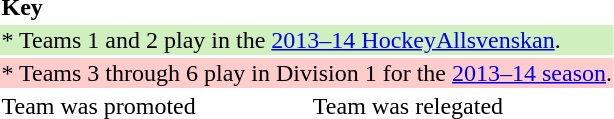<table>
<tr>
<td halign=left><strong>Key</strong></td>
</tr>
<tr style="background: #D0F0C0;">
<td colspan=2>* Teams 1 and 2 play in the <a href='#'>2013–14 HockeyAllsvenskan</a>.</td>
</tr>
<tr style="background: #FFCCCC;">
<td colspan=2>* Teams 3 through 6 play in Division 1 for the <a href='#'>2013–14 season</a>.</td>
</tr>
<tr>
<td> Team was promoted</td>
<td> Team was relegated</td>
</tr>
</table>
